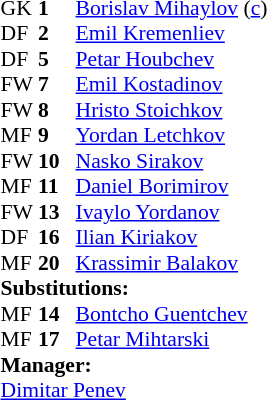<table style="font-size: 90%" cellspacing="0" cellpadding="0" align=center>
<tr>
<th width="25"></th>
<th width="25"></th>
</tr>
<tr>
<td>GK</td>
<td><strong>1</strong></td>
<td><a href='#'>Borislav Mihaylov</a> (<a href='#'>c</a>)</td>
</tr>
<tr>
<td>DF</td>
<td><strong>2</strong></td>
<td><a href='#'>Emil Kremenliev</a></td>
<td></td>
</tr>
<tr>
<td>DF</td>
<td><strong>5</strong></td>
<td><a href='#'>Petar Houbchev</a></td>
</tr>
<tr>
<td>FW</td>
<td><strong>7</strong></td>
<td><a href='#'>Emil Kostadinov</a></td>
<td></td>
<td></td>
</tr>
<tr>
<td>FW</td>
<td><strong>8</strong></td>
<td><a href='#'>Hristo Stoichkov</a></td>
</tr>
<tr>
<td>MF</td>
<td><strong>9</strong></td>
<td><a href='#'>Yordan Letchkov</a></td>
</tr>
<tr>
<td>FW</td>
<td><strong>10</strong></td>
<td><a href='#'>Nasko Sirakov</a></td>
<td></td>
<td></td>
</tr>
<tr>
<td>MF</td>
<td><strong>11</strong></td>
<td><a href='#'>Daniel Borimirov</a></td>
</tr>
<tr>
<td>FW</td>
<td><strong>13</strong></td>
<td><a href='#'>Ivaylo Yordanov</a></td>
<td></td>
</tr>
<tr>
<td>DF</td>
<td><strong>16</strong></td>
<td><a href='#'>Ilian Kiriakov</a></td>
<td></td>
</tr>
<tr>
<td>MF</td>
<td><strong>20</strong></td>
<td><a href='#'>Krassimir Balakov</a></td>
</tr>
<tr>
<td colspan=3><strong>Substitutions:</strong></td>
</tr>
<tr>
<td>MF</td>
<td><strong>14</strong></td>
<td><a href='#'>Bontcho Guentchev</a></td>
<td></td>
<td></td>
</tr>
<tr>
<td>MF</td>
<td><strong>17</strong></td>
<td><a href='#'>Petar Mihtarski</a></td>
<td></td>
<td></td>
</tr>
<tr>
<td colspan=3><strong>Manager:</strong></td>
</tr>
<tr>
<td colspan="4"><a href='#'>Dimitar Penev</a></td>
</tr>
</table>
